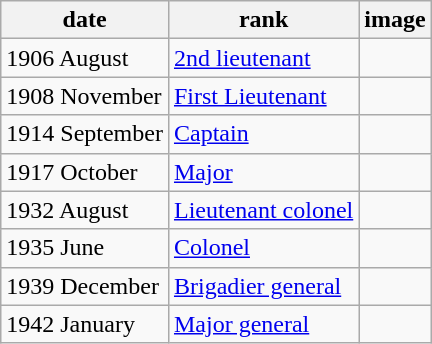<table class="wikitable">
<tr>
<th>date</th>
<th>rank</th>
<th>image</th>
</tr>
<tr>
<td>1906 August</td>
<td><a href='#'>2nd lieutenant</a></td>
<td></td>
</tr>
<tr>
<td>1908 November</td>
<td><a href='#'>First Lieutenant</a></td>
<td></td>
</tr>
<tr>
<td>1914 September</td>
<td><a href='#'>Captain</a></td>
<td></td>
</tr>
<tr>
<td>1917 October</td>
<td><a href='#'>Major</a></td>
<td></td>
</tr>
<tr>
<td>1932 August</td>
<td><a href='#'>Lieutenant colonel</a></td>
<td></td>
</tr>
<tr>
<td>1935 June</td>
<td><a href='#'>Colonel</a></td>
<td></td>
</tr>
<tr>
<td>1939 December</td>
<td><a href='#'>Brigadier general</a></td>
<td></td>
</tr>
<tr>
<td>1942 January</td>
<td><a href='#'>Major general</a></td>
<td></td>
</tr>
</table>
